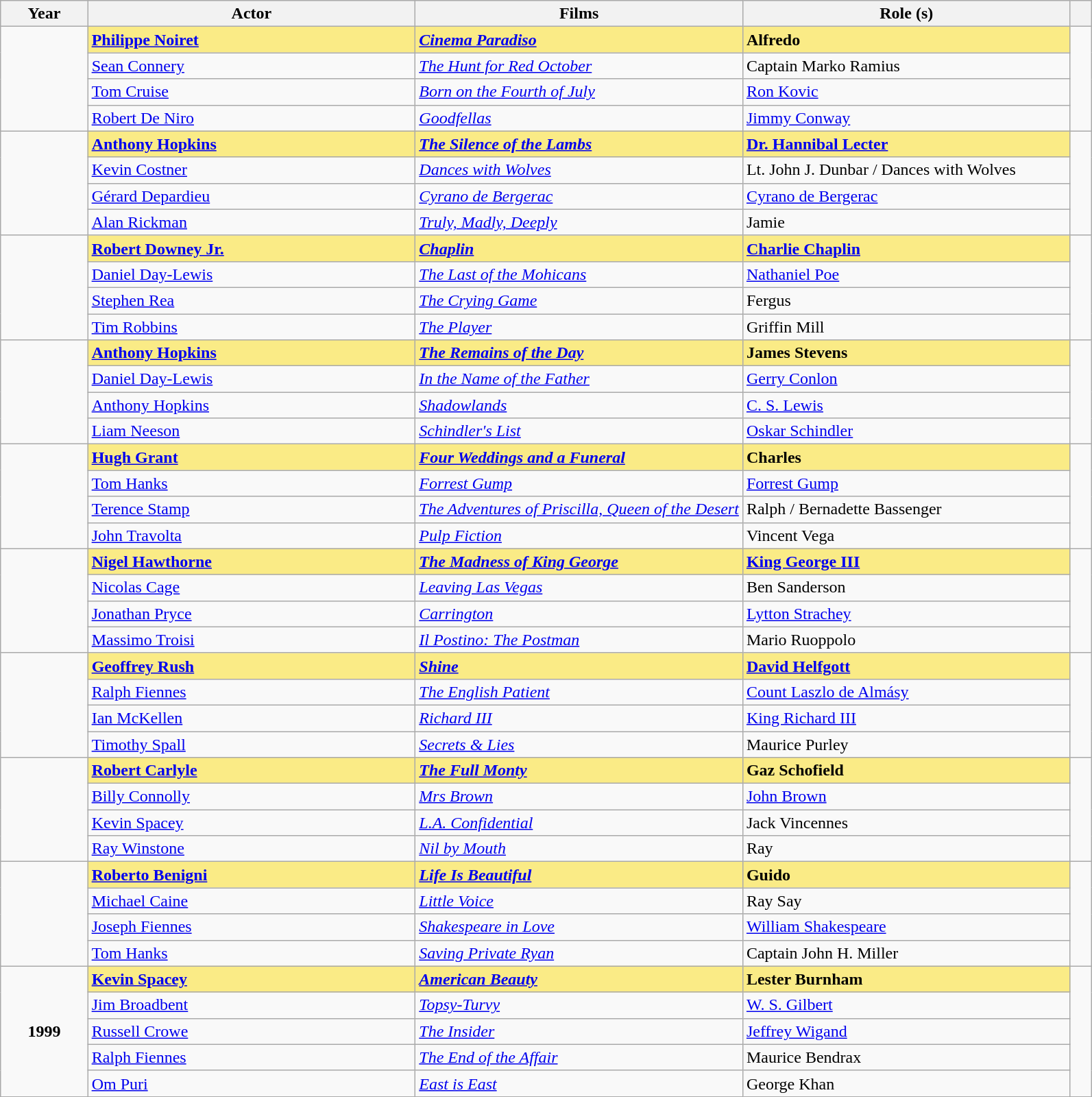<table class="wikitable sortable">
<tr>
<th scope="col" style="width:8%;">Year</th>
<th scope="col" style="width:30%;">Actor</th>
<th scope="col" style="width:30%;">Films</th>
<th scope="col" style="width:30%;">Role (s)</th>
<th scope="col" style="width:2%;" class="unsortable"></th>
</tr>
<tr>
<td rowspan="4"></td>
<td style="background:#FAEB86"><strong><a href='#'>Philippe Noiret</a></strong></td>
<td style="background:#FAEB86"><strong><em><a href='#'>Cinema Paradiso</a></em></strong></td>
<td style="background:#FAEB86"><strong>Alfredo</strong></td>
<td rowspan=4></td>
</tr>
<tr>
<td><a href='#'>Sean Connery</a></td>
<td><em><a href='#'>The Hunt for Red October</a></em></td>
<td>Captain Marko Ramius</td>
</tr>
<tr>
<td><a href='#'>Tom Cruise</a></td>
<td><em><a href='#'>Born on the Fourth of July</a></em></td>
<td><a href='#'>Ron Kovic</a></td>
</tr>
<tr>
<td><a href='#'>Robert De Niro</a></td>
<td><em><a href='#'>Goodfellas</a></em></td>
<td><a href='#'>Jimmy Conway</a></td>
</tr>
<tr>
<td rowspan="4"></td>
<td style="background:#FAEB86"><strong><a href='#'>Anthony Hopkins</a></strong></td>
<td style="background:#FAEB86"><strong><em><a href='#'>The Silence of the Lambs</a></em></strong></td>
<td style="background:#FAEB86"><strong><a href='#'>Dr. Hannibal Lecter</a></strong></td>
<td rowspan=4></td>
</tr>
<tr>
<td><a href='#'>Kevin Costner</a></td>
<td><em><a href='#'>Dances with Wolves</a></em></td>
<td>Lt. John J. Dunbar / Dances with Wolves</td>
</tr>
<tr>
<td><a href='#'>Gérard Depardieu</a></td>
<td><em><a href='#'>Cyrano de Bergerac</a></em></td>
<td><a href='#'>Cyrano de Bergerac</a></td>
</tr>
<tr>
<td><a href='#'>Alan Rickman</a></td>
<td><em><a href='#'>Truly, Madly, Deeply</a></em></td>
<td>Jamie</td>
</tr>
<tr>
<td rowspan="4"></td>
<td style="background:#FAEB86"><strong><a href='#'>Robert Downey Jr.</a></strong></td>
<td style="background:#FAEB86"><strong><em><a href='#'>Chaplin</a></em></strong></td>
<td style="background:#FAEB86"><strong><a href='#'>Charlie Chaplin</a></strong></td>
<td rowspan=4></td>
</tr>
<tr>
<td><a href='#'>Daniel Day-Lewis</a></td>
<td><em><a href='#'>The Last of the Mohicans</a></em></td>
<td><a href='#'>Nathaniel Poe</a></td>
</tr>
<tr>
<td><a href='#'>Stephen Rea</a></td>
<td><em><a href='#'>The Crying Game</a></em></td>
<td>Fergus</td>
</tr>
<tr>
<td><a href='#'>Tim Robbins</a></td>
<td><em><a href='#'>The Player</a></em></td>
<td>Griffin Mill</td>
</tr>
<tr>
<td rowspan="4"></td>
<td style="background:#FAEB86"><strong><a href='#'>Anthony Hopkins</a></strong></td>
<td style="background:#FAEB86"><strong><em><a href='#'>The Remains of the Day</a></em></strong></td>
<td style="background:#FAEB86"><strong>James Stevens</strong></td>
<td rowspan=4></td>
</tr>
<tr>
<td><a href='#'>Daniel Day-Lewis</a></td>
<td><em><a href='#'>In the Name of the Father</a></em></td>
<td><a href='#'>Gerry Conlon</a></td>
</tr>
<tr>
<td><a href='#'>Anthony Hopkins</a></td>
<td><em><a href='#'>Shadowlands</a></em></td>
<td><a href='#'>C. S. Lewis</a></td>
</tr>
<tr>
<td><a href='#'>Liam Neeson</a></td>
<td><em><a href='#'>Schindler's List</a></em></td>
<td><a href='#'>Oskar Schindler</a></td>
</tr>
<tr>
<td rowspan="4"></td>
<td style="background:#FAEB86"><strong><a href='#'>Hugh Grant</a></strong></td>
<td style="background:#FAEB86"><strong><em><a href='#'>Four Weddings and a Funeral</a></em></strong></td>
<td style="background:#FAEB86"><strong>Charles</strong></td>
<td rowspan=4></td>
</tr>
<tr>
<td><a href='#'>Tom Hanks</a></td>
<td><em><a href='#'>Forrest Gump</a></em></td>
<td><a href='#'>Forrest Gump</a></td>
</tr>
<tr>
<td><a href='#'>Terence Stamp</a></td>
<td><em><a href='#'>The Adventures of Priscilla, Queen of the Desert</a></em></td>
<td>Ralph / Bernadette Bassenger</td>
</tr>
<tr>
<td><a href='#'>John Travolta</a></td>
<td><em><a href='#'>Pulp Fiction</a></em></td>
<td>Vincent Vega</td>
</tr>
<tr>
<td rowspan="4"></td>
<td style="background:#FAEB86"><strong><a href='#'>Nigel Hawthorne</a></strong></td>
<td style="background:#FAEB86"><strong><em><a href='#'>The Madness of King George</a></em></strong></td>
<td style="background:#FAEB86"><strong><a href='#'>King George III</a></strong></td>
<td rowspan=4></td>
</tr>
<tr>
<td><a href='#'>Nicolas Cage</a></td>
<td><em><a href='#'>Leaving Las Vegas</a></em></td>
<td>Ben Sanderson</td>
</tr>
<tr>
<td><a href='#'>Jonathan Pryce</a></td>
<td><em><a href='#'>Carrington</a></em></td>
<td><a href='#'>Lytton Strachey</a></td>
</tr>
<tr>
<td><a href='#'>Massimo Troisi</a> </td>
<td><em><a href='#'>Il Postino: The Postman</a></em></td>
<td>Mario Ruoppolo</td>
</tr>
<tr>
<td rowspan="4"></td>
<td style="background:#FAEB86"><strong><a href='#'>Geoffrey Rush</a></strong></td>
<td style="background:#FAEB86"><strong><em><a href='#'>Shine</a></em></strong></td>
<td style="background:#FAEB86"><strong><a href='#'>David Helfgott</a></strong></td>
<td rowspan=4></td>
</tr>
<tr>
<td><a href='#'>Ralph Fiennes</a></td>
<td><em><a href='#'>The English Patient</a></em></td>
<td><a href='#'>Count Laszlo de Almásy</a></td>
</tr>
<tr>
<td><a href='#'>Ian McKellen</a></td>
<td><em><a href='#'>Richard III</a></em></td>
<td><a href='#'>King Richard III</a></td>
</tr>
<tr>
<td><a href='#'>Timothy Spall</a></td>
<td><em><a href='#'>Secrets & Lies</a></em></td>
<td>Maurice Purley</td>
</tr>
<tr>
<td rowspan="4"></td>
<td style="background:#FAEB86"><strong><a href='#'>Robert Carlyle</a></strong></td>
<td style="background:#FAEB86"><strong><em><a href='#'>The Full Monty</a></em></strong></td>
<td style="background:#FAEB86"><strong>Gaz Schofield</strong></td>
<td rowspan=4></td>
</tr>
<tr>
<td><a href='#'>Billy Connolly</a></td>
<td><em><a href='#'>Mrs Brown</a></em></td>
<td><a href='#'>John Brown</a></td>
</tr>
<tr>
<td><a href='#'>Kevin Spacey</a></td>
<td><em><a href='#'>L.A. Confidential</a></em></td>
<td>Jack Vincennes</td>
</tr>
<tr>
<td><a href='#'>Ray Winstone</a></td>
<td><em><a href='#'>Nil by Mouth</a></em></td>
<td>Ray</td>
</tr>
<tr>
<td rowspan="4"></td>
<td style="background:#FAEB86"><strong><a href='#'>Roberto Benigni</a></strong></td>
<td style="background:#FAEB86"><strong><em><a href='#'>Life Is Beautiful</a></em></strong></td>
<td style="background:#FAEB86"><strong>Guido</strong></td>
<td rowspan=4></td>
</tr>
<tr>
<td><a href='#'>Michael Caine</a></td>
<td><em><a href='#'>Little Voice</a></em></td>
<td>Ray Say</td>
</tr>
<tr>
<td><a href='#'>Joseph Fiennes</a></td>
<td><em><a href='#'>Shakespeare in Love</a></em></td>
<td><a href='#'>William Shakespeare</a></td>
</tr>
<tr>
<td><a href='#'>Tom Hanks</a></td>
<td><em><a href='#'>Saving Private Ryan</a></em></td>
<td>Captain John H. Miller</td>
</tr>
<tr>
<td rowspan="5", align=center><strong>1999</strong><br></td>
<td style="background:#FAEB86"><strong><a href='#'>Kevin Spacey</a></strong></td>
<td style="background:#FAEB86"><strong><em><a href='#'>American Beauty</a></em></strong></td>
<td style="background:#FAEB86"><strong>Lester Burnham</strong></td>
<td rowspan=5></td>
</tr>
<tr>
<td><a href='#'>Jim Broadbent</a></td>
<td><em><a href='#'>Topsy-Turvy</a></em></td>
<td><a href='#'>W. S. Gilbert</a></td>
</tr>
<tr>
<td><a href='#'>Russell Crowe</a></td>
<td><em><a href='#'>The Insider</a></em></td>
<td><a href='#'>Jeffrey Wigand</a></td>
</tr>
<tr>
<td><a href='#'>Ralph Fiennes</a></td>
<td><em><a href='#'>The End of the Affair</a></em></td>
<td>Maurice Bendrax</td>
</tr>
<tr>
<td><a href='#'>Om Puri</a></td>
<td><em><a href='#'>East is East</a></em></td>
<td>George Khan</td>
</tr>
</table>
